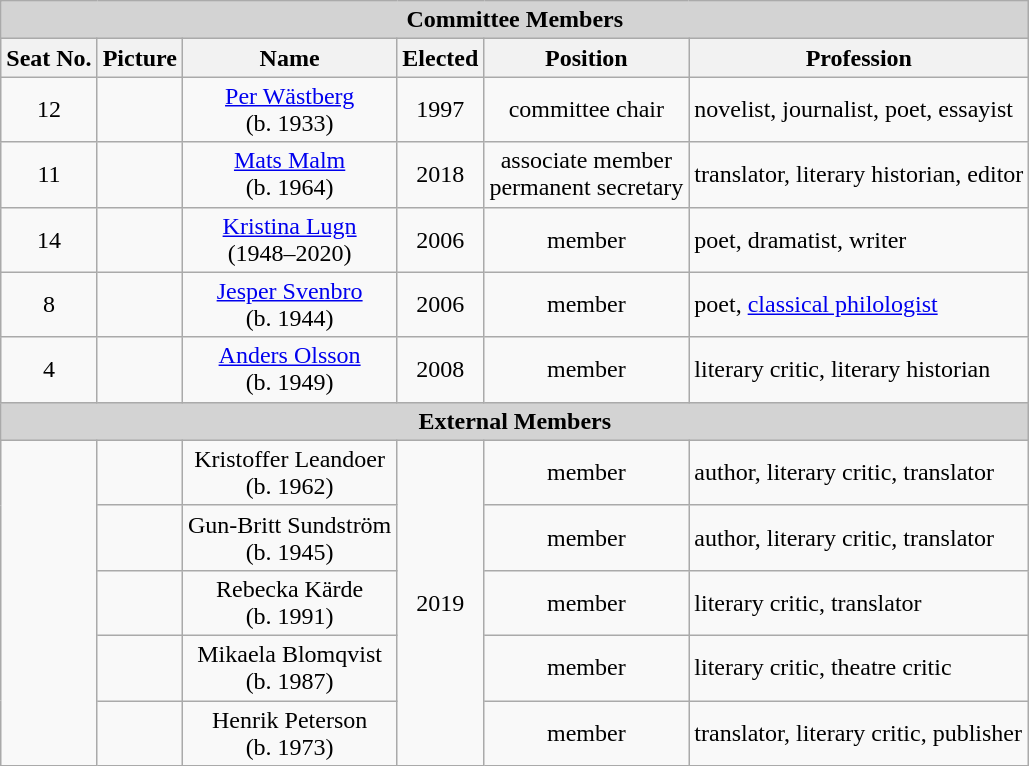<table class="wikitable sortable">
<tr>
<td style="background:lightgrey;white-space:nowrap" colspan="6" align="center"><strong>Committee Members</strong></td>
</tr>
<tr>
<th>Seat No.</th>
<th>Picture</th>
<th>Name</th>
<th>Elected</th>
<th>Position</th>
<th>Profession</th>
</tr>
<tr>
<td align="center">12</td>
<td></td>
<td align="center"><a href='#'>Per Wästberg</a> <br>(b. 1933)</td>
<td align="center">1997</td>
<td align="center">committee chair</td>
<td>novelist, journalist, poet, essayist</td>
</tr>
<tr>
<td align="center">11</td>
<td></td>
<td align="center"><a href='#'>Mats Malm</a> <br>(b. 1964)</td>
<td align="center">2018</td>
<td align="center">associate member<br>permanent secretary</td>
<td>translator, literary historian, editor</td>
</tr>
<tr>
<td align="center">14</td>
<td></td>
<td align="center"><a href='#'>Kristina Lugn</a> <br>(1948–2020)</td>
<td align="center">2006</td>
<td align="center">member</td>
<td>poet, dramatist, writer</td>
</tr>
<tr>
<td align="center">8</td>
<td></td>
<td align="center"><a href='#'>Jesper Svenbro</a> <br>(b. 1944)</td>
<td align="center">2006</td>
<td align="center">member</td>
<td>poet, <a href='#'>classical philologist</a></td>
</tr>
<tr>
<td align="center">4</td>
<td></td>
<td align="center"><a href='#'>Anders Olsson</a> <br>(b. 1949)</td>
<td align="center">2008</td>
<td align="center">member</td>
<td>literary critic, literary historian</td>
</tr>
<tr>
<td style="background:lightgrey;white-space:nowrap" colspan="6" align="center"><strong>External Members</strong></td>
</tr>
<tr>
<td rowspan="5"></td>
<td></td>
<td align="center">Kristoffer Leandoer <br>(b. 1962)</td>
<td align="center" rowspan="5">2019</td>
<td align="center">member</td>
<td>author, literary critic, translator</td>
</tr>
<tr>
<td></td>
<td align="center">Gun-Britt Sundström <br>(b. 1945)</td>
<td align="center">member</td>
<td>author, literary critic, translator</td>
</tr>
<tr>
<td></td>
<td align="center">Rebecka Kärde <br>(b. 1991)</td>
<td align="center">member</td>
<td>literary critic, translator</td>
</tr>
<tr>
<td></td>
<td align="center">Mikaela Blomqvist <br>(b. 1987)</td>
<td align="center">member</td>
<td>literary critic, theatre critic</td>
</tr>
<tr>
<td></td>
<td align="center">Henrik Peterson <br>(b. 1973)</td>
<td align="center">member</td>
<td>translator, literary critic, publisher</td>
</tr>
</table>
